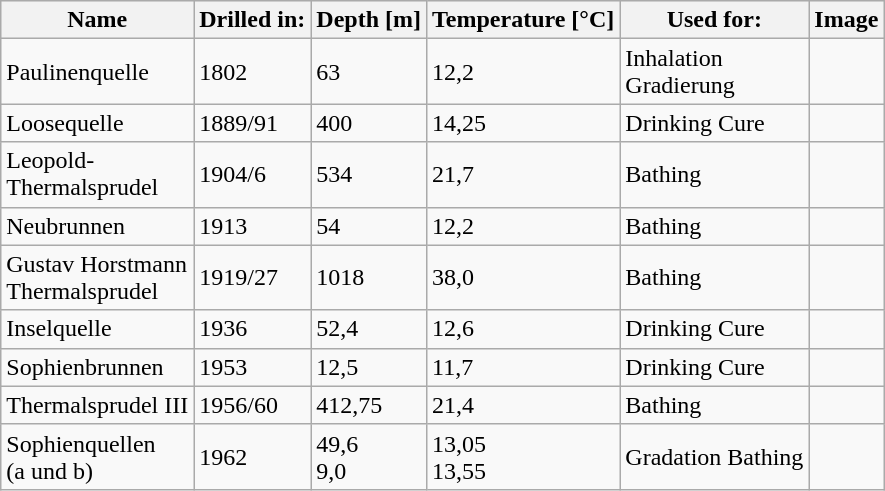<table class="wikitable">
<tr style="background:#efefef;">
<th style= style="text-align:left;">Name</th>
<th style="text-align:left">Drilled in:</th>
<th style="text-align:left">Depth [m]</th>
<th style="text-align:left">Temperature [°C]</th>
<th>Used for:</th>
<th>Image</th>
</tr>
<tr>
<td>Paulinenquelle</td>
<td>1802</td>
<td>63</td>
<td>12,2</td>
<td>Inhalation<br> Gradierung</td>
<td></td>
</tr>
<tr>
<td>Loosequelle</td>
<td>1889/91</td>
<td>400</td>
<td>14,25</td>
<td>Drinking Cure</td>
<td></td>
</tr>
<tr>
<td>Leopold-<br>Thermalsprudel</td>
<td>1904/6</td>
<td>534</td>
<td>21,7</td>
<td>Bathing</td>
<td></td>
</tr>
<tr>
<td>Neubrunnen</td>
<td>1913</td>
<td>54</td>
<td>12,2</td>
<td>Bathing</td>
<td></td>
</tr>
<tr>
<td>Gustav Horstmann<br>Thermalsprudel</td>
<td>1919/27</td>
<td>1018</td>
<td>38,0</td>
<td>Bathing</td>
<td></td>
</tr>
<tr>
<td>Inselquelle</td>
<td>1936</td>
<td>52,4</td>
<td>12,6</td>
<td>Drinking Cure</td>
<td></td>
</tr>
<tr>
<td>Sophienbrunnen</td>
<td>1953</td>
<td>12,5</td>
<td>11,7</td>
<td>Drinking Cure</td>
<td></td>
</tr>
<tr>
<td>Thermalsprudel III</td>
<td>1956/60</td>
<td>412,75</td>
<td>21,4</td>
<td>Bathing</td>
<td></td>
</tr>
<tr>
<td>Sophienquellen<br>(a und b)</td>
<td>1962</td>
<td>49,6<br>9,0</td>
<td>13,05<br>13,55</td>
<td>Gradation Bathing</td>
<td></td>
</tr>
</table>
